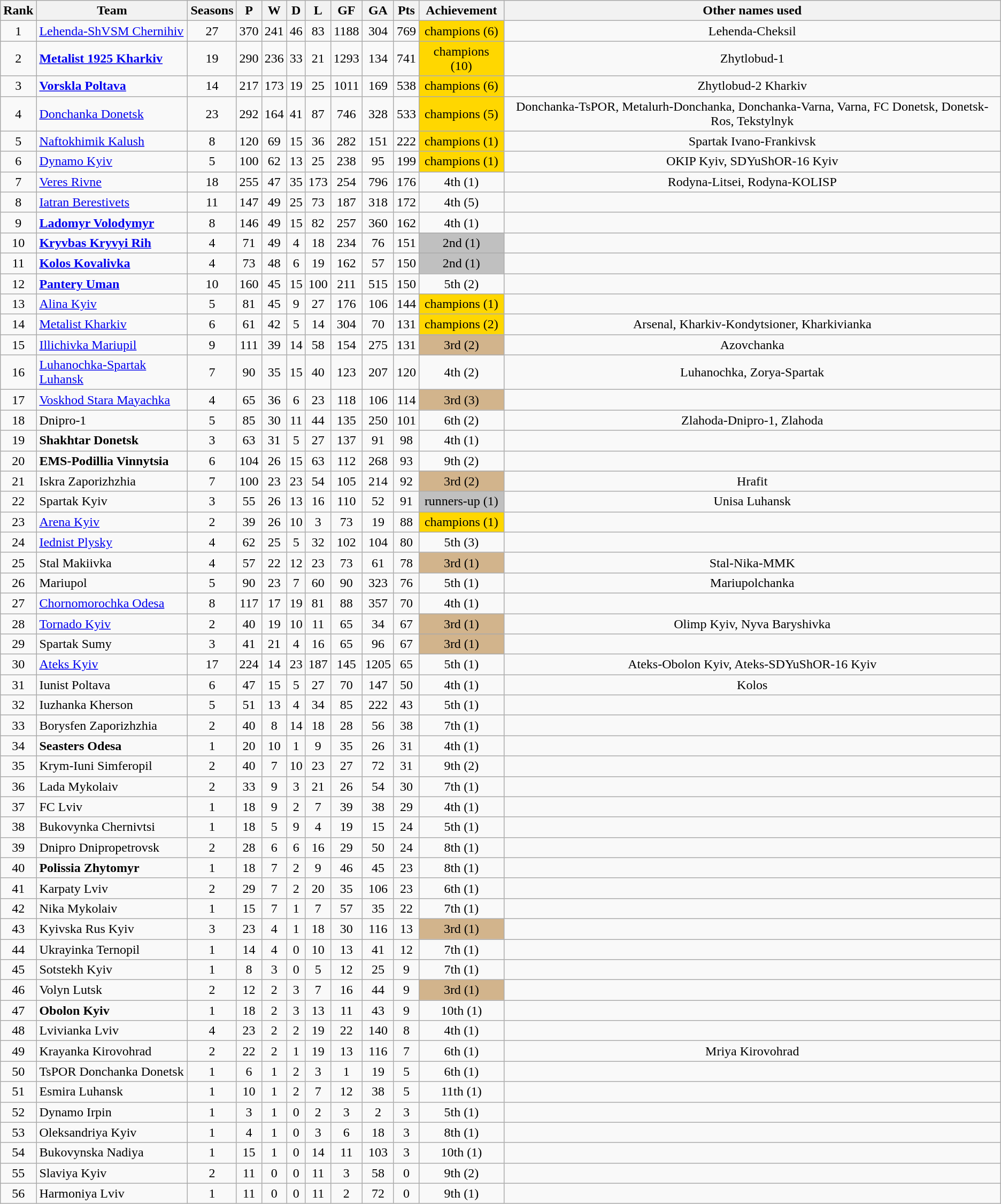<table border=1 bordercolor="#ccccCC" class=wikitable style="font-size:100%;">
<tr align=left valign=center>
<th>Rank</th>
<th>Team</th>
<th>Seasons</th>
<th>P</th>
<th>W</th>
<th>D</th>
<th>L</th>
<th>GF</th>
<th>GA</th>
<th>Pts</th>
<th>Achievement</th>
<th>Other names used</th>
</tr>
<tr align=center>
<td>1</td>
<td align=left><a href='#'>Lehenda-ShVSM Chernihiv</a></td>
<td>27</td>
<td>370</td>
<td>241</td>
<td>46</td>
<td>83</td>
<td>1188</td>
<td>304</td>
<td>769</td>
<td bgcolor=gold>champions (6)</td>
<td>Lehenda-Cheksil</td>
</tr>
<tr align=center>
<td>2</td>
<td align=left><strong><a href='#'>Metalist 1925 Kharkiv</a></strong></td>
<td>19</td>
<td>290</td>
<td>236</td>
<td>33</td>
<td>21</td>
<td>1293</td>
<td>134</td>
<td>741</td>
<td bgcolor=gold>champions (10)</td>
<td>Zhytlobud-1</td>
</tr>
<tr align=center>
<td>3</td>
<td align=left><strong><a href='#'>Vorskla Poltava</a></strong></td>
<td>14</td>
<td>217</td>
<td>173</td>
<td>19</td>
<td>25</td>
<td>1011</td>
<td>169</td>
<td>538</td>
<td bgcolor=gold>champions (6)</td>
<td>Zhytlobud-2 Kharkiv</td>
</tr>
<tr align=center>
<td>4</td>
<td align=left><a href='#'>Donchanka Donetsk</a></td>
<td>23</td>
<td>292</td>
<td>164</td>
<td>41</td>
<td>87</td>
<td>746</td>
<td>328</td>
<td>533</td>
<td bgcolor=gold>champions (5)</td>
<td>Donchanka-TsPOR, Metalurh-Donchanka, Donchanka-Varna, Varna, FC Donetsk, Donetsk-Ros, Tekstylnyk</td>
</tr>
<tr align=center>
<td>5</td>
<td align=left><a href='#'>Naftokhimik Kalush</a></td>
<td>8</td>
<td>120</td>
<td>69</td>
<td>15</td>
<td>36</td>
<td>282</td>
<td>151</td>
<td>222</td>
<td bgcolor=gold>champions (1)</td>
<td>Spartak Ivano-Frankivsk</td>
</tr>
<tr align=center>
<td>6</td>
<td align=left><a href='#'>Dynamo Kyiv</a></td>
<td>5</td>
<td>100</td>
<td>62</td>
<td>13</td>
<td>25</td>
<td>238</td>
<td>95</td>
<td>199</td>
<td bgcolor=gold>champions (1)</td>
<td>OKIP Kyiv, SDYuShOR-16 Kyiv</td>
</tr>
<tr align=center>
<td>7</td>
<td align=left><a href='#'>Veres Rivne</a></td>
<td>18</td>
<td>255</td>
<td>47</td>
<td>35</td>
<td>173</td>
<td>254</td>
<td>796</td>
<td>176</td>
<td bgcolor=>4th (1)</td>
<td>Rodyna-Litsei, Rodyna-KOLISP</td>
</tr>
<tr align=center>
<td>8</td>
<td align=left><a href='#'>Iatran Berestivets</a></td>
<td>11</td>
<td>147</td>
<td>49</td>
<td>25</td>
<td>73</td>
<td>187</td>
<td>318</td>
<td>172</td>
<td bgcolor=>4th (5)</td>
<td></td>
</tr>
<tr align=center>
<td>9</td>
<td align=left><strong><a href='#'>Ladomyr Volodymyr</a></strong></td>
<td>8</td>
<td>146</td>
<td>49</td>
<td>15</td>
<td>82</td>
<td>257</td>
<td>360</td>
<td>162</td>
<td bgcolor=>4th (1)</td>
<td></td>
</tr>
<tr align=center>
<td>10</td>
<td align=left><strong><a href='#'>Kryvbas Kryvyi Rih</a></strong></td>
<td>4</td>
<td>71</td>
<td>49</td>
<td>4</td>
<td>18</td>
<td>234</td>
<td>76</td>
<td>151</td>
<td bgcolor=silver>2nd (1)</td>
<td></td>
</tr>
<tr align=center>
<td>11</td>
<td align=left><strong><a href='#'>Kolos Kovalivka</a></strong></td>
<td>4</td>
<td>73</td>
<td>48</td>
<td>6</td>
<td>19</td>
<td>162</td>
<td>57</td>
<td>150</td>
<td bgcolor=silver>2nd (1)</td>
<td></td>
</tr>
<tr align=center>
<td>12</td>
<td align=left><strong><a href='#'>Pantery Uman</a></strong></td>
<td>10</td>
<td>160</td>
<td>45</td>
<td>15</td>
<td>100</td>
<td>211</td>
<td>515</td>
<td>150</td>
<td bgcolor=>5th (2)</td>
<td></td>
</tr>
<tr align=center>
<td>13</td>
<td align=left><a href='#'>Alina Kyiv</a></td>
<td>5</td>
<td>81</td>
<td>45</td>
<td>9</td>
<td>27</td>
<td>176</td>
<td>106</td>
<td>144</td>
<td bgcolor=gold>champions (1)</td>
<td></td>
</tr>
<tr align=center>
<td>14</td>
<td align=left><a href='#'>Metalist Kharkiv</a></td>
<td>6</td>
<td>61</td>
<td>42</td>
<td>5</td>
<td>14</td>
<td>304</td>
<td>70</td>
<td>131</td>
<td bgcolor=gold>champions (2)</td>
<td>Arsenal, Kharkiv-Kondytsioner, Kharkivianka</td>
</tr>
<tr align=center>
<td>15</td>
<td align=left><a href='#'>Illichivka Mariupil</a></td>
<td>9</td>
<td>111</td>
<td>39</td>
<td>14</td>
<td>58</td>
<td>154</td>
<td>275</td>
<td>131</td>
<td bgcolor=tan>3rd (2)</td>
<td>Azovchanka</td>
</tr>
<tr align=center>
<td>16</td>
<td align=left><a href='#'>Luhanochka-Spartak Luhansk</a></td>
<td>7</td>
<td>90</td>
<td>35</td>
<td>15</td>
<td>40</td>
<td>123</td>
<td>207</td>
<td>120</td>
<td bgcolor=>4th (2)</td>
<td>Luhanochka, Zorya-Spartak</td>
</tr>
<tr align=center>
<td>17</td>
<td align=left><a href='#'>Voskhod Stara Mayachka</a></td>
<td>4</td>
<td>65</td>
<td>36</td>
<td>6</td>
<td>23</td>
<td>118</td>
<td>106</td>
<td>114</td>
<td bgcolor=tan>3rd (3)</td>
<td></td>
</tr>
<tr align=center>
<td>18</td>
<td align=left>Dnipro-1</td>
<td>5</td>
<td>85</td>
<td>30</td>
<td>11</td>
<td>44</td>
<td>135</td>
<td>250</td>
<td>101</td>
<td bgcolor=>6th (2)</td>
<td>Zlahoda-Dnipro-1, Zlahoda</td>
</tr>
<tr align=center>
<td>19</td>
<td align=left><strong>Shakhtar Donetsk</strong></td>
<td>3</td>
<td>63</td>
<td>31</td>
<td>5</td>
<td>27</td>
<td>137</td>
<td>91</td>
<td>98</td>
<td bgcolor=>4th (1)</td>
<td></td>
</tr>
<tr align=center>
<td>20</td>
<td align=left><strong>EMS-Podillia Vinnytsia</strong></td>
<td>6</td>
<td>104</td>
<td>26</td>
<td>15</td>
<td>63</td>
<td>112</td>
<td>268</td>
<td>93</td>
<td bgcolor=>9th (2)</td>
<td></td>
</tr>
<tr align=center>
<td>21</td>
<td align=left>Iskra Zaporizhzhia</td>
<td>7</td>
<td>100</td>
<td>23</td>
<td>23</td>
<td>54</td>
<td>105</td>
<td>214</td>
<td>92</td>
<td bgcolor=tan>3rd (2)</td>
<td>Hrafit</td>
</tr>
<tr align=center>
<td>22</td>
<td align=left>Spartak Kyiv</td>
<td>3</td>
<td>55</td>
<td>26</td>
<td>13</td>
<td>16</td>
<td>110</td>
<td>52</td>
<td>91</td>
<td bgcolor=silver>runners-up (1)</td>
<td>Unisa Luhansk</td>
</tr>
<tr align=center>
<td>23</td>
<td align=left><a href='#'>Arena Kyiv</a></td>
<td>2</td>
<td>39</td>
<td>26</td>
<td>10</td>
<td>3</td>
<td>73</td>
<td>19</td>
<td>88</td>
<td bgcolor=gold>champions (1)</td>
<td></td>
</tr>
<tr align=center>
<td>24</td>
<td align=left><a href='#'>Iednist Plysky</a></td>
<td>4</td>
<td>62</td>
<td>25</td>
<td>5</td>
<td>32</td>
<td>102</td>
<td>104</td>
<td>80</td>
<td bgcolor=>5th (3)</td>
<td></td>
</tr>
<tr align=center>
<td>25</td>
<td align=left>Stal Makiivka</td>
<td>4</td>
<td>57</td>
<td>22</td>
<td>12</td>
<td>23</td>
<td>73</td>
<td>61</td>
<td>78</td>
<td bgcolor=tan>3rd (1)</td>
<td>Stal-Nika-MMK</td>
</tr>
<tr align=center>
<td>26</td>
<td align=left>Mariupol</td>
<td>5</td>
<td>90</td>
<td>23</td>
<td>7</td>
<td>60</td>
<td>90</td>
<td>323</td>
<td>76</td>
<td bgcolor=>5th (1)</td>
<td>Mariupolchanka</td>
</tr>
<tr align=center>
<td>27</td>
<td align=left><a href='#'>Chornomorochka Odesa</a></td>
<td>8</td>
<td>117</td>
<td>17</td>
<td>19</td>
<td>81</td>
<td>88</td>
<td>357</td>
<td>70</td>
<td bgcolor=>4th (1)</td>
<td></td>
</tr>
<tr align=center>
<td>28</td>
<td align=left><a href='#'>Tornado Kyiv</a></td>
<td>2</td>
<td>40</td>
<td>19</td>
<td>10</td>
<td>11</td>
<td>65</td>
<td>34</td>
<td>67</td>
<td bgcolor=tan>3rd (1)</td>
<td>Olimp Kyiv, Nyva Baryshivka</td>
</tr>
<tr align=center>
<td>29</td>
<td align=left>Spartak Sumy</td>
<td>3</td>
<td>41</td>
<td>21</td>
<td>4</td>
<td>16</td>
<td>65</td>
<td>96</td>
<td>67</td>
<td bgcolor=tan>3rd (1)</td>
<td></td>
</tr>
<tr align=center>
<td>30</td>
<td align=left><a href='#'>Ateks Kyiv</a></td>
<td>17</td>
<td>224</td>
<td>14</td>
<td>23</td>
<td>187</td>
<td>145</td>
<td>1205</td>
<td>65</td>
<td bgcolor=>5th (1)</td>
<td>Ateks-Obolon Kyiv, Ateks-SDYuShOR-16 Kyiv</td>
</tr>
<tr align=center>
<td>31</td>
<td align=left>Iunist Poltava</td>
<td>6</td>
<td>47</td>
<td>15</td>
<td>5</td>
<td>27</td>
<td>70</td>
<td>147</td>
<td>50</td>
<td bgcolor=>4th (1)</td>
<td>Kolos</td>
</tr>
<tr align=center>
<td>32</td>
<td align=left>Iuzhanka Kherson</td>
<td>5</td>
<td>51</td>
<td>13</td>
<td>4</td>
<td>34</td>
<td>85</td>
<td>222</td>
<td>43</td>
<td bgcolor=>5th (1)</td>
<td></td>
</tr>
<tr align=center>
<td>33</td>
<td align=left>Borysfen Zaporizhzhia</td>
<td>2</td>
<td>40</td>
<td>8</td>
<td>14</td>
<td>18</td>
<td>28</td>
<td>56</td>
<td>38</td>
<td bgcolor=>7th (1)</td>
<td></td>
</tr>
<tr align=center>
<td>34</td>
<td align=left><strong>Seasters Odesa</strong></td>
<td>1</td>
<td>20</td>
<td>10</td>
<td>1</td>
<td>9</td>
<td>35</td>
<td>26</td>
<td>31</td>
<td bgcolor=>4th (1)</td>
<td></td>
</tr>
<tr align=center>
<td>35</td>
<td align=left>Krym-Iuni Simferopil</td>
<td>2</td>
<td>40</td>
<td>7</td>
<td>10</td>
<td>23</td>
<td>27</td>
<td>72</td>
<td>31</td>
<td bgcolor=>9th (2)</td>
<td></td>
</tr>
<tr align=center>
<td>36</td>
<td align=left>Lada Mykolaiv</td>
<td>2</td>
<td>33</td>
<td>9</td>
<td>3</td>
<td>21</td>
<td>26</td>
<td>54</td>
<td>30</td>
<td bgcolor=>7th (1)</td>
<td></td>
</tr>
<tr align=center>
<td>37</td>
<td align=left>FC Lviv</td>
<td>1</td>
<td>18</td>
<td>9</td>
<td>2</td>
<td>7</td>
<td>39</td>
<td>38</td>
<td>29</td>
<td bgcolor=>4th (1)</td>
<td></td>
</tr>
<tr align=center>
<td>38</td>
<td align=left>Bukovynka Chernivtsi</td>
<td>1</td>
<td>18</td>
<td>5</td>
<td>9</td>
<td>4</td>
<td>19</td>
<td>15</td>
<td>24</td>
<td bgcolor=>5th (1)</td>
<td></td>
</tr>
<tr align=center>
<td>39</td>
<td align=left>Dnipro Dnipropetrovsk</td>
<td>2</td>
<td>28</td>
<td>6</td>
<td>6</td>
<td>16</td>
<td>29</td>
<td>50</td>
<td>24</td>
<td bgcolor=>8th (1)</td>
<td></td>
</tr>
<tr align=center>
<td>40</td>
<td align=left><strong>Polissia Zhytomyr</strong></td>
<td>1</td>
<td>18</td>
<td>7</td>
<td>2</td>
<td>9</td>
<td>46</td>
<td>45</td>
<td>23</td>
<td bgcolor=>8th (1)</td>
<td></td>
</tr>
<tr align=center>
<td>41</td>
<td align=left>Karpaty Lviv</td>
<td>2</td>
<td>29</td>
<td>7</td>
<td>2</td>
<td>20</td>
<td>35</td>
<td>106</td>
<td>23</td>
<td bgcolor=>6th (1)</td>
<td></td>
</tr>
<tr align=center>
<td>42</td>
<td align=left>Nika Mykolaiv</td>
<td>1</td>
<td>15</td>
<td>7</td>
<td>1</td>
<td>7</td>
<td>57</td>
<td>35</td>
<td>22</td>
<td bgcolor=>7th (1)</td>
<td></td>
</tr>
<tr align=center>
<td>43</td>
<td align=left>Kyivska Rus Kyiv</td>
<td>3</td>
<td>23</td>
<td>4</td>
<td>1</td>
<td>18</td>
<td>30</td>
<td>116</td>
<td>13</td>
<td bgcolor=tan>3rd (1)</td>
<td></td>
</tr>
<tr align=center>
<td>44</td>
<td align=left>Ukrayinka Ternopil</td>
<td>1</td>
<td>14</td>
<td>4</td>
<td>0</td>
<td>10</td>
<td>13</td>
<td>41</td>
<td>12</td>
<td bgcolor=>7th (1)</td>
<td></td>
</tr>
<tr align=center>
<td>45</td>
<td align=left>Sotstekh Kyiv</td>
<td>1</td>
<td>8</td>
<td>3</td>
<td>0</td>
<td>5</td>
<td>12</td>
<td>25</td>
<td>9</td>
<td bgcolor=>7th (1)</td>
<td></td>
</tr>
<tr align=center>
<td>46</td>
<td align=left>Volyn Lutsk</td>
<td>2</td>
<td>12</td>
<td>2</td>
<td>3</td>
<td>7</td>
<td>16</td>
<td>44</td>
<td>9</td>
<td bgcolor=tan>3rd (1)</td>
<td></td>
</tr>
<tr align=center>
<td>47</td>
<td align=left><strong>Obolon Kyiv</strong></td>
<td>1</td>
<td>18</td>
<td>2</td>
<td>3</td>
<td>13</td>
<td>11</td>
<td>43</td>
<td>9</td>
<td bgcolor=>10th (1)</td>
<td></td>
</tr>
<tr align=center>
<td>48</td>
<td align=left>Lvivianka Lviv</td>
<td>4</td>
<td>23</td>
<td>2</td>
<td>2</td>
<td>19</td>
<td>22</td>
<td>140</td>
<td>8</td>
<td bgcolor=>4th (1)</td>
<td></td>
</tr>
<tr align=center>
<td>49</td>
<td align=left>Krayanka Kirovohrad</td>
<td>2</td>
<td>22</td>
<td>2</td>
<td>1</td>
<td>19</td>
<td>13</td>
<td>116</td>
<td>7</td>
<td bgcolor=>6th (1)</td>
<td>Mriya Kirovohrad</td>
</tr>
<tr align=center>
<td>50</td>
<td align=left>TsPOR Donchanka Donetsk</td>
<td>1</td>
<td>6</td>
<td>1</td>
<td>2</td>
<td>3</td>
<td>1</td>
<td>19</td>
<td>5</td>
<td bgcolor=>6th (1)</td>
<td></td>
</tr>
<tr align=center>
<td>51</td>
<td align=left>Esmira Luhansk</td>
<td>1</td>
<td>10</td>
<td>1</td>
<td>2</td>
<td>7</td>
<td>12</td>
<td>38</td>
<td>5</td>
<td bgcolor=>11th (1)</td>
<td></td>
</tr>
<tr align=center>
<td>52</td>
<td align=left>Dynamo Irpin</td>
<td>1</td>
<td>3</td>
<td>1</td>
<td>0</td>
<td>2</td>
<td>3</td>
<td>2</td>
<td>3</td>
<td bgcolor=>5th (1)</td>
<td></td>
</tr>
<tr align=center>
<td>53</td>
<td align=left>Oleksandriya Kyiv</td>
<td>1</td>
<td>4</td>
<td>1</td>
<td>0</td>
<td>3</td>
<td>6</td>
<td>18</td>
<td>3</td>
<td bgcolor=>8th (1)</td>
<td></td>
</tr>
<tr align=center>
<td>54</td>
<td align=left>Bukovynska Nadiya</td>
<td>1</td>
<td>15</td>
<td>1</td>
<td>0</td>
<td>14</td>
<td>11</td>
<td>103</td>
<td>3</td>
<td bgcolor=>10th (1)</td>
<td></td>
</tr>
<tr align=center>
<td>55</td>
<td align=left>Slaviya Kyiv</td>
<td>2</td>
<td>11</td>
<td>0</td>
<td>0</td>
<td>11</td>
<td>3</td>
<td>58</td>
<td>0</td>
<td bgcolor=>9th (2)</td>
<td></td>
</tr>
<tr align=center>
<td>56</td>
<td align=left>Harmoniya Lviv</td>
<td>1</td>
<td>11</td>
<td>0</td>
<td>0</td>
<td>11</td>
<td>2</td>
<td>72</td>
<td>0</td>
<td bgcolor=>9th (1)</td>
<td></td>
</tr>
</table>
